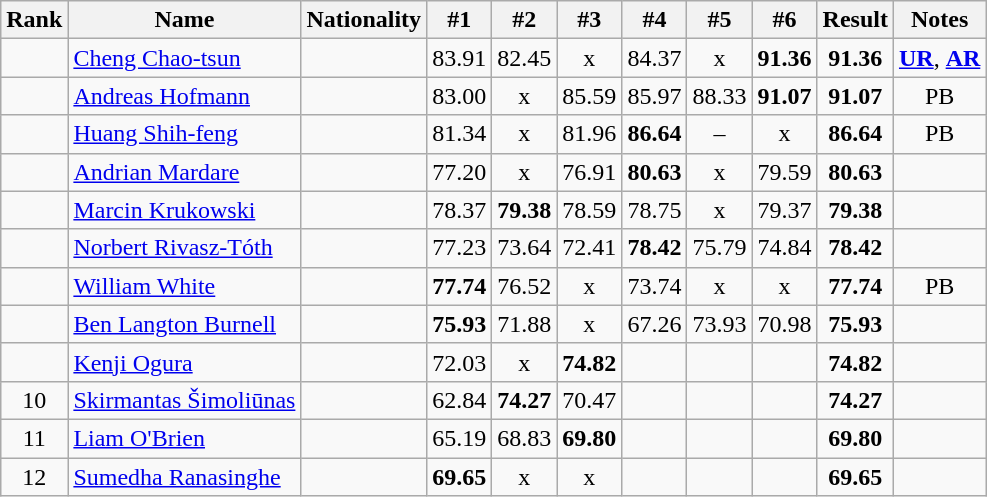<table class="wikitable sortable" style="text-align:center">
<tr>
<th>Rank</th>
<th>Name</th>
<th>Nationality</th>
<th>#1</th>
<th>#2</th>
<th>#3</th>
<th>#4</th>
<th>#5</th>
<th>#6</th>
<th>Result</th>
<th>Notes</th>
</tr>
<tr>
<td></td>
<td align=left><a href='#'>Cheng Chao-tsun</a></td>
<td align=left></td>
<td>83.91</td>
<td>82.45</td>
<td>x</td>
<td>84.37</td>
<td>x</td>
<td><strong>91.36</strong></td>
<td><strong>91.36</strong></td>
<td><strong><a href='#'>UR</a></strong>, <strong><a href='#'>AR</a></strong></td>
</tr>
<tr>
<td></td>
<td align=left><a href='#'>Andreas Hofmann</a></td>
<td align=left></td>
<td>83.00</td>
<td>x</td>
<td>85.59</td>
<td>85.97</td>
<td>88.33</td>
<td><strong>91.07</strong></td>
<td><strong>91.07</strong></td>
<td>PB</td>
</tr>
<tr>
<td></td>
<td align=left><a href='#'>Huang Shih-feng</a></td>
<td align=left></td>
<td>81.34</td>
<td>x</td>
<td>81.96</td>
<td><strong>86.64</strong></td>
<td>–</td>
<td>x</td>
<td><strong>86.64</strong></td>
<td>PB</td>
</tr>
<tr>
<td></td>
<td align=left><a href='#'>Andrian Mardare</a></td>
<td align=left></td>
<td>77.20</td>
<td>x</td>
<td>76.91</td>
<td><strong>80.63</strong></td>
<td>x</td>
<td>79.59</td>
<td><strong>80.63</strong></td>
<td></td>
</tr>
<tr>
<td></td>
<td align=left><a href='#'>Marcin Krukowski</a></td>
<td align=left></td>
<td>78.37</td>
<td><strong>79.38</strong></td>
<td>78.59</td>
<td>78.75</td>
<td>x</td>
<td>79.37</td>
<td><strong>79.38</strong></td>
<td></td>
</tr>
<tr>
<td></td>
<td align=left><a href='#'>Norbert Rivasz-Tóth</a></td>
<td align=left></td>
<td>77.23</td>
<td>73.64</td>
<td>72.41</td>
<td><strong>78.42</strong></td>
<td>75.79</td>
<td>74.84</td>
<td><strong>78.42</strong></td>
<td></td>
</tr>
<tr>
<td></td>
<td align=left><a href='#'>William White</a></td>
<td align=left></td>
<td><strong>77.74</strong></td>
<td>76.52</td>
<td>x</td>
<td>73.74</td>
<td>x</td>
<td>x</td>
<td><strong>77.74</strong></td>
<td>PB</td>
</tr>
<tr>
<td></td>
<td align=left><a href='#'>Ben Langton Burnell</a></td>
<td align=left></td>
<td><strong>75.93</strong></td>
<td>71.88</td>
<td>x</td>
<td>67.26</td>
<td>73.93</td>
<td>70.98</td>
<td><strong>75.93</strong></td>
<td></td>
</tr>
<tr>
<td></td>
<td align=left><a href='#'>Kenji Ogura</a></td>
<td align=left></td>
<td>72.03</td>
<td>x</td>
<td><strong>74.82</strong></td>
<td></td>
<td></td>
<td></td>
<td><strong>74.82</strong></td>
<td></td>
</tr>
<tr>
<td>10</td>
<td align=left><a href='#'>Skirmantas Šimoliūnas</a></td>
<td align=left></td>
<td>62.84</td>
<td><strong>74.27</strong></td>
<td>70.47</td>
<td></td>
<td></td>
<td></td>
<td><strong>74.27</strong></td>
<td></td>
</tr>
<tr>
<td>11</td>
<td align=left><a href='#'>Liam O'Brien</a></td>
<td align=left></td>
<td>65.19</td>
<td>68.83</td>
<td><strong>69.80</strong></td>
<td></td>
<td></td>
<td></td>
<td><strong>69.80</strong></td>
<td></td>
</tr>
<tr>
<td>12</td>
<td align=left><a href='#'>Sumedha Ranasinghe</a></td>
<td align=left></td>
<td><strong>69.65</strong></td>
<td>x</td>
<td>x</td>
<td></td>
<td></td>
<td></td>
<td><strong>69.65</strong></td>
<td></td>
</tr>
</table>
